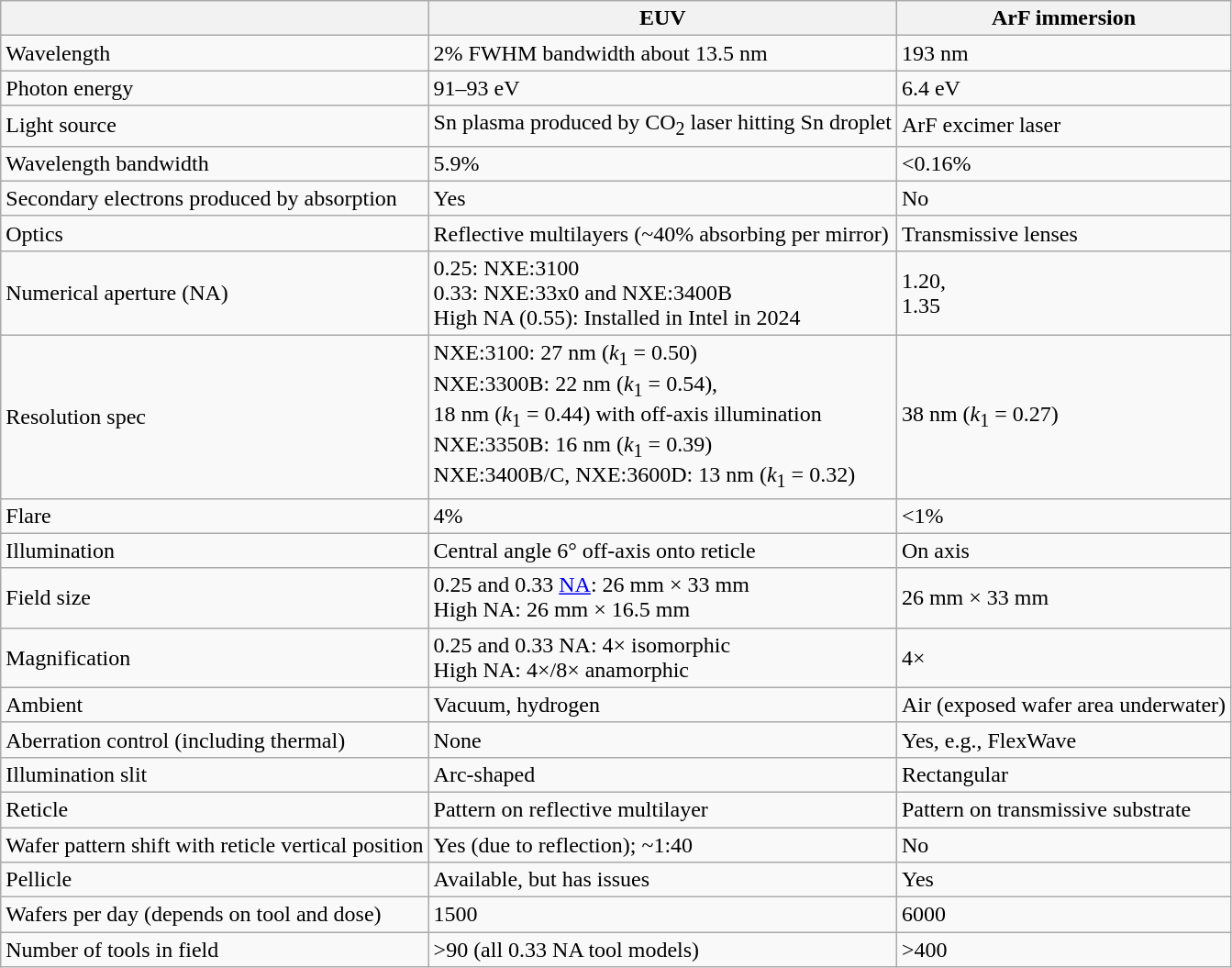<table class="wikitable">
<tr>
<th></th>
<th>EUV</th>
<th>ArF immersion</th>
</tr>
<tr>
<td>Wavelength</td>
<td>2% FWHM bandwidth about 13.5 nm</td>
<td>193 nm</td>
</tr>
<tr>
<td>Photon energy</td>
<td>91–93 eV</td>
<td>6.4 eV</td>
</tr>
<tr>
<td>Light source</td>
<td>Sn plasma produced by CO<sub>2</sub> laser hitting Sn droplet</td>
<td>ArF excimer laser</td>
</tr>
<tr>
<td>Wavelength bandwidth</td>
<td>5.9%</td>
<td><0.16%</td>
</tr>
<tr>
<td>Secondary electrons produced by absorption</td>
<td>Yes</td>
<td>No</td>
</tr>
<tr>
<td>Optics</td>
<td>Reflective multilayers (~40% absorbing per mirror)</td>
<td>Transmissive lenses</td>
</tr>
<tr>
<td>Numerical aperture (NA)</td>
<td>0.25: NXE:3100<br>0.33: NXE:33x0 and NXE:3400B<br>High NA (0.55): Installed in Intel in 2024</td>
<td>1.20,<br>1.35</td>
</tr>
<tr>
<td>Resolution spec </td>
<td>NXE:3100: 27 nm (<em>k</em><sub>1</sub> = 0.50)<br>NXE:3300B: 22 nm (<em>k</em><sub>1</sub> = 0.54),<br> 18 nm (<em>k</em><sub>1</sub> = 0.44) with off-axis illumination<br>NXE:3350B: 16 nm (<em>k</em><sub>1</sub> = 0.39)<br>NXE:3400B/C, NXE:3600D: 13 nm (<em>k</em><sub>1</sub> = 0.32)</td>
<td>38 nm (<em>k</em><sub>1</sub> = 0.27)</td>
</tr>
<tr>
<td>Flare</td>
<td>4%</td>
<td><1%</td>
</tr>
<tr>
<td>Illumination</td>
<td>Central angle 6° off-axis onto reticle</td>
<td>On axis</td>
</tr>
<tr>
<td>Field size</td>
<td>0.25 and 0.33 <a href='#'>NA</a>: 26 mm × 33 mm<br> High NA: 26 mm × 16.5 mm</td>
<td>26 mm × 33 mm</td>
</tr>
<tr>
<td>Magnification</td>
<td>0.25 and 0.33 NA: 4× isomorphic <br> High NA: 4×/8× anamorphic</td>
<td>4×</td>
</tr>
<tr>
<td>Ambient</td>
<td>Vacuum, hydrogen</td>
<td>Air (exposed wafer area underwater)</td>
</tr>
<tr>
<td>Aberration control (including thermal)</td>
<td>None</td>
<td>Yes, e.g., FlexWave</td>
</tr>
<tr>
<td>Illumination slit</td>
<td>Arc-shaped</td>
<td>Rectangular</td>
</tr>
<tr>
<td>Reticle</td>
<td>Pattern on reflective multilayer</td>
<td>Pattern on transmissive substrate</td>
</tr>
<tr>
<td>Wafer pattern shift with reticle vertical position</td>
<td>Yes (due to reflection); ~1:40</td>
<td>No</td>
</tr>
<tr>
<td>Pellicle</td>
<td>Available, but has issues</td>
<td>Yes</td>
</tr>
<tr>
<td>Wafers per day (depends on tool and dose)</td>
<td>1500</td>
<td>6000</td>
</tr>
<tr>
<td>Number of tools in field</td>
<td>>90 (all 0.33 NA tool models)</td>
<td>>400</td>
</tr>
</table>
